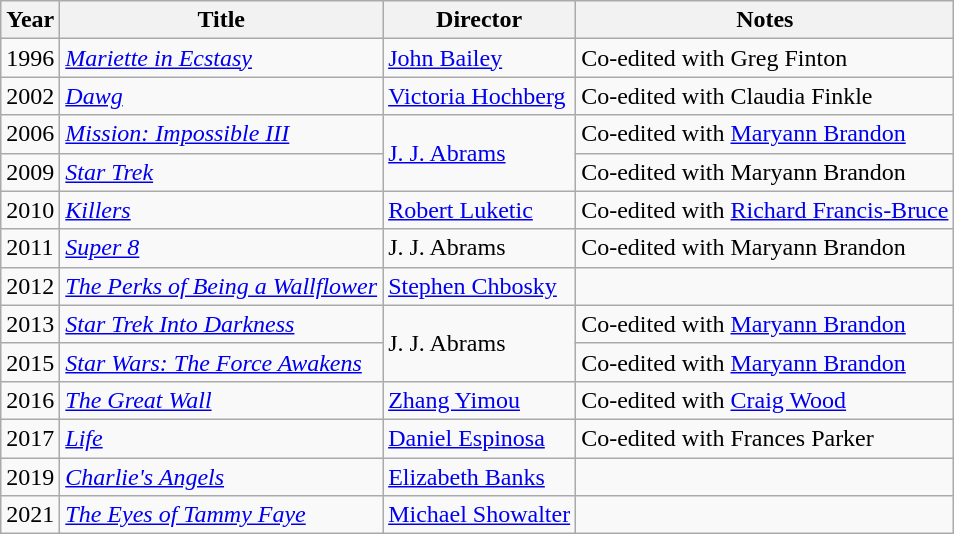<table class="wikitable sortable">
<tr>
<th>Year</th>
<th>Title</th>
<th>Director</th>
<th class="unsortable">Notes</th>
</tr>
<tr>
<td>1996</td>
<td><em><a href='#'>Mariette in Ecstasy</a></em></td>
<td><a href='#'>John Bailey</a></td>
<td>Co-edited with Greg Finton</td>
</tr>
<tr>
<td>2002</td>
<td><em><a href='#'>Dawg</a></em></td>
<td><a href='#'>Victoria Hochberg</a></td>
<td>Co-edited with Claudia Finkle</td>
</tr>
<tr>
<td>2006</td>
<td><em><a href='#'>Mission: Impossible III</a></em></td>
<td rowspan=2><a href='#'>J. J. Abrams</a></td>
<td>Co-edited with <a href='#'>Maryann Brandon</a></td>
</tr>
<tr>
<td>2009</td>
<td><em><a href='#'>Star Trek</a></em></td>
<td>Co-edited with Maryann Brandon<br></td>
</tr>
<tr>
<td>2010</td>
<td><em><a href='#'>Killers</a></em></td>
<td><a href='#'>Robert Luketic</a></td>
<td>Co-edited with <a href='#'>Richard Francis-Bruce</a></td>
</tr>
<tr>
<td>2011</td>
<td><em><a href='#'>Super 8</a></em></td>
<td>J. J. Abrams</td>
<td>Co-edited with Maryann Brandon<br></td>
</tr>
<tr>
<td>2012</td>
<td><em><a href='#'>The Perks of Being a Wallflower</a></em></td>
<td><a href='#'>Stephen Chbosky</a></td>
<td></td>
</tr>
<tr>
<td>2013</td>
<td><em><a href='#'>Star Trek Into Darkness</a></em></td>
<td rowspan=2>J. J. Abrams</td>
<td>Co-edited with <a href='#'>Maryann Brandon</a></td>
</tr>
<tr>
<td>2015</td>
<td><em><a href='#'>Star Wars: The Force Awakens</a></em></td>
<td>Co-edited with <a href='#'>Maryann Brandon</a><br></td>
</tr>
<tr>
<td>2016</td>
<td><em><a href='#'>The Great Wall</a></em></td>
<td><a href='#'>Zhang Yimou</a></td>
<td>Co-edited with <a href='#'>Craig Wood</a></td>
</tr>
<tr>
<td>2017</td>
<td><em><a href='#'>Life</a></em></td>
<td><a href='#'>Daniel Espinosa</a></td>
<td>Co-edited with Frances Parker</td>
</tr>
<tr>
<td>2019</td>
<td><em><a href='#'>Charlie's Angels</a></em></td>
<td><a href='#'>Elizabeth Banks</a></td>
<td></td>
</tr>
<tr>
<td>2021</td>
<td><em><a href='#'>The Eyes of Tammy Faye</a></em></td>
<td><a href='#'>Michael Showalter</a></td>
<td></td>
</tr>
</table>
